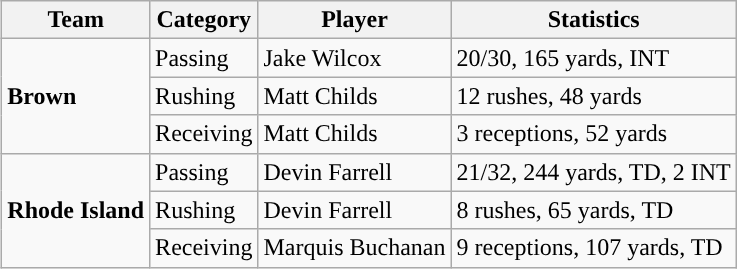<table class="wikitable" style="float: right;">
<tr>
<th>Team</th>
<th>Category</th>
<th>Player</th>
<th>Statistics</th>
</tr>
<tr>
<td rowspan=3><strong>Brown</strong></td>
<td>Passing</td>
<td>Jake Wilcox</td>
<td>20/30, 165 yards, INT</td>
</tr>
<tr>
<td>Rushing</td>
<td>Matt Childs</td>
<td>12 rushes, 48 yards</td>
</tr>
<tr>
<td>Receiving</td>
<td>Matt Childs</td>
<td>3 receptions, 52 yards</td>
</tr>
<tr>
<td rowspan=3><strong>Rhode Island</strong></td>
<td>Passing</td>
<td>Devin Farrell</td>
<td>21/32, 244 yards, TD, 2 INT</td>
</tr>
<tr>
<td>Rushing</td>
<td>Devin Farrell</td>
<td>8 rushes, 65 yards, TD</td>
</tr>
<tr>
<td>Receiving</td>
<td>Marquis Buchanan</td>
<td>9 receptions, 107 yards, TD</td>
</tr>
</table>
